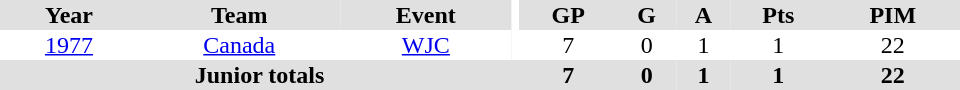<table border="0" cellpadding="1" cellspacing="0" ID="Table3" style="text-align:center; width:40em">
<tr bgcolor="#e0e0e0">
<th>Year</th>
<th>Team</th>
<th>Event</th>
<th rowspan="102" bgcolor="#ffffff"></th>
<th>GP</th>
<th>G</th>
<th>A</th>
<th>Pts</th>
<th>PIM</th>
</tr>
<tr>
<td><a href='#'>1977</a></td>
<td><a href='#'>Canada</a></td>
<td><a href='#'>WJC</a></td>
<td>7</td>
<td>0</td>
<td>1</td>
<td>1</td>
<td>22</td>
</tr>
<tr bgcolor="#e0e0e0">
<th colspan="4">Junior totals</th>
<th>7</th>
<th>0</th>
<th>1</th>
<th>1</th>
<th>22</th>
</tr>
</table>
